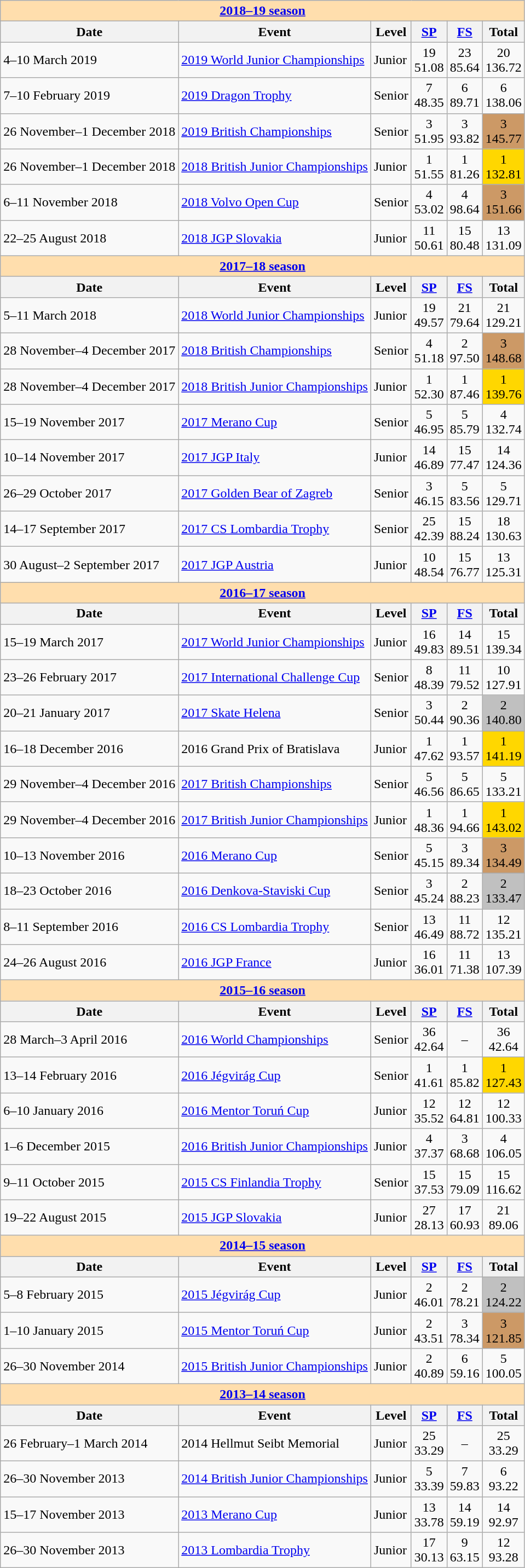<table class="wikitable">
<tr>
<th colspan="6" style="background:#ffdead;"><a href='#'>2018–19 season</a></th>
</tr>
<tr>
<th>Date</th>
<th>Event</th>
<th>Level</th>
<th><a href='#'>SP</a></th>
<th><a href='#'>FS</a></th>
<th>Total</th>
</tr>
<tr>
<td>4–10 March 2019</td>
<td><a href='#'>2019 World Junior Championships</a></td>
<td>Junior</td>
<td align=center>19 <br> 51.08</td>
<td align=center>23 <br> 85.64</td>
<td align=center>20 <br> 136.72</td>
</tr>
<tr>
<td>7–10 February 2019</td>
<td><a href='#'>2019 Dragon Trophy</a></td>
<td>Senior</td>
<td align=center>7 <br> 48.35</td>
<td align=center>6 <br> 89.71</td>
<td align=center>6 <br> 138.06</td>
</tr>
<tr>
<td>26 November–1 December 2018</td>
<td><a href='#'>2019 British Championships</a></td>
<td>Senior</td>
<td align=center>3 <br> 51.95</td>
<td align=center>3 <br> 93.82</td>
<td align=center bgcolor=cc9966>3 <br> 145.77</td>
</tr>
<tr>
<td>26 November–1 December 2018</td>
<td><a href='#'>2018 British Junior Championships</a></td>
<td>Junior</td>
<td align=center>1 <br> 51.55</td>
<td align=center>1 <br> 81.26</td>
<td align=center bgcolor=gold>1 <br> 132.81</td>
</tr>
<tr>
<td>6–11 November 2018</td>
<td><a href='#'>2018 Volvo Open Cup</a></td>
<td>Senior</td>
<td align=center>4 <br> 53.02</td>
<td align=center>4 <br> 98.64</td>
<td align=center bgcolor=cc9966>3 <br> 151.66</td>
</tr>
<tr>
<td>22–25 August 2018</td>
<td><a href='#'>2018 JGP Slovakia</a></td>
<td>Junior</td>
<td align=center>11 <br> 50.61</td>
<td align=center>15 <br> 80.48</td>
<td align=center>13 <br> 131.09</td>
</tr>
<tr>
<th colspan="6" style="background:#ffdead;"><a href='#'>2017–18 season</a></th>
</tr>
<tr>
<th>Date</th>
<th>Event</th>
<th>Level</th>
<th><a href='#'>SP</a></th>
<th><a href='#'>FS</a></th>
<th>Total</th>
</tr>
<tr>
<td>5–11 March 2018</td>
<td><a href='#'>2018 World Junior Championships</a></td>
<td>Junior</td>
<td align=center>19 <br> 49.57</td>
<td align=center>21 <br> 79.64</td>
<td align=center>21 <br> 129.21</td>
</tr>
<tr>
<td>28 November–4 December 2017</td>
<td><a href='#'>2018 British Championships</a></td>
<td>Senior</td>
<td align=center>4 <br> 51.18</td>
<td align=center>2 <br> 97.50</td>
<td align=center bgcolor=cc9966>3 <br> 148.68</td>
</tr>
<tr>
<td>28 November–4 December 2017</td>
<td><a href='#'>2018 British Junior Championships</a></td>
<td>Junior</td>
<td align=center>1 <br> 52.30</td>
<td align=center>1 <br> 87.46</td>
<td align=center bgcolor=gold>1 <br> 139.76</td>
</tr>
<tr>
<td>15–19 November 2017</td>
<td><a href='#'>2017 Merano Cup</a></td>
<td>Senior</td>
<td align=center>5 <br> 46.95</td>
<td align=center>5 <br> 85.79</td>
<td align=center>4 <br> 132.74</td>
</tr>
<tr>
<td>10–14 November 2017</td>
<td><a href='#'>2017 JGP Italy</a></td>
<td>Junior</td>
<td align=center>14 <br> 46.89</td>
<td align=center>15 <br> 77.47</td>
<td align=center>14 <br> 124.36</td>
</tr>
<tr>
<td>26–29 October 2017</td>
<td><a href='#'>2017 Golden Bear of Zagreb</a></td>
<td>Senior</td>
<td align=center>3 <br> 46.15</td>
<td align=center>5 <br> 83.56</td>
<td align=center>5 <br> 129.71</td>
</tr>
<tr>
<td>14–17 September 2017</td>
<td><a href='#'>2017 CS Lombardia Trophy</a></td>
<td>Senior</td>
<td align=center>25 <br> 42.39</td>
<td align=center>15 <br> 88.24</td>
<td align=center>18 <br> 130.63</td>
</tr>
<tr>
<td>30 August–2 September 2017</td>
<td><a href='#'>2017 JGP Austria</a></td>
<td>Junior</td>
<td align=center>10 <br> 48.54</td>
<td align=center>15 <br> 76.77</td>
<td align=center>13 <br> 125.31</td>
</tr>
<tr>
<th colspan="6" style="background:#ffdead;"><a href='#'>2016–17 season</a></th>
</tr>
<tr>
<th>Date</th>
<th>Event</th>
<th>Level</th>
<th><a href='#'>SP</a></th>
<th><a href='#'>FS</a></th>
<th>Total</th>
</tr>
<tr>
<td>15–19 March 2017</td>
<td><a href='#'>2017 World Junior Championships</a></td>
<td>Junior</td>
<td align=center>16 <br> 49.83</td>
<td align=center>14 <br> 89.51</td>
<td align=center>15 <br> 139.34</td>
</tr>
<tr>
<td>23–26 February 2017</td>
<td><a href='#'>2017 International Challenge Cup</a></td>
<td>Senior</td>
<td align=center>8 <br> 48.39</td>
<td align=center>11 <br> 79.52</td>
<td align=center>10 <br> 127.91</td>
</tr>
<tr>
<td>20–21 January 2017</td>
<td><a href='#'>2017 Skate Helena</a></td>
<td>Senior</td>
<td align=center>3 <br> 50.44</td>
<td align=center>2 <br> 90.36</td>
<td align=center bgcolor=silver>2 <br> 140.80</td>
</tr>
<tr>
<td>16–18 December 2016</td>
<td>2016 Grand Prix of Bratislava</td>
<td>Junior</td>
<td align=center>1 <br> 47.62</td>
<td align=center>1 <br> 93.57</td>
<td align=center bgcolor=gold>1 <br> 141.19</td>
</tr>
<tr>
<td>29 November–4 December 2016</td>
<td><a href='#'>2017 British Championships</a></td>
<td>Senior</td>
<td align=center>5 <br> 46.56</td>
<td align=center>5 <br> 86.65</td>
<td align=center>5 <br> 133.21</td>
</tr>
<tr>
<td>29 November–4 December 2016</td>
<td><a href='#'>2017 British Junior Championships</a></td>
<td>Junior</td>
<td align=center>1 <br> 48.36</td>
<td align=center>1 <br> 94.66</td>
<td align=center bgcolor=gold>1 <br> 143.02</td>
</tr>
<tr>
<td>10–13 November 2016</td>
<td><a href='#'>2016 Merano Cup</a></td>
<td>Senior</td>
<td align=center>5 <br> 45.15</td>
<td align=center>3 <br> 89.34</td>
<td align=center bgcolor=cc9966>3 <br> 134.49</td>
</tr>
<tr>
<td>18–23 October 2016</td>
<td><a href='#'>2016 Denkova-Staviski Cup</a></td>
<td>Senior</td>
<td align=center>3 <br> 45.24</td>
<td align=center>2 <br> 88.23</td>
<td align=center bgcolor=silver>2 <br> 133.47</td>
</tr>
<tr>
<td>8–11 September 2016</td>
<td><a href='#'>2016 CS Lombardia Trophy</a></td>
<td>Senior</td>
<td align=center>13 <br> 46.49</td>
<td align=center>11 <br> 88.72</td>
<td align=center>12 <br> 135.21</td>
</tr>
<tr>
<td>24–26 August 2016</td>
<td><a href='#'>2016 JGP France</a></td>
<td>Junior</td>
<td align=center>16 <br> 36.01</td>
<td align=center>11 <br> 71.38</td>
<td align=center>13 <br> 107.39</td>
</tr>
<tr>
<th colspan="6" style="background:#ffdead;"><a href='#'>2015–16 season</a></th>
</tr>
<tr>
<th>Date</th>
<th>Event</th>
<th>Level</th>
<th><a href='#'>SP</a></th>
<th><a href='#'>FS</a></th>
<th>Total</th>
</tr>
<tr>
<td>28 March–3 April 2016</td>
<td><a href='#'>2016 World Championships</a></td>
<td>Senior</td>
<td align=center>36 <br> 42.64</td>
<td align=center>–</td>
<td align=center>36 <br> 42.64</td>
</tr>
<tr>
<td>13–14 February 2016</td>
<td><a href='#'>2016 Jégvirág Cup</a></td>
<td>Senior</td>
<td align=center>1 <br> 41.61</td>
<td align=center>1 <br> 85.82</td>
<td align=center bgcolor=gold>1 <br> 127.43</td>
</tr>
<tr>
<td>6–10 January 2016</td>
<td><a href='#'>2016 Mentor Toruń Cup</a></td>
<td>Junior</td>
<td align=center>12 <br> 35.52</td>
<td align=center>12 <br> 64.81</td>
<td align=center>12 <br> 100.33</td>
</tr>
<tr>
<td>1–6 December 2015</td>
<td><a href='#'>2016 British Junior Championships</a></td>
<td>Junior</td>
<td align=center>4 <br> 37.37</td>
<td align=center>3 <br> 68.68</td>
<td align=center>4 <br> 106.05</td>
</tr>
<tr>
<td>9–11 October 2015</td>
<td><a href='#'>2015 CS Finlandia Trophy</a></td>
<td>Senior</td>
<td align=center>15 <br> 37.53</td>
<td align=center>15 <br> 79.09</td>
<td align=center>15 <br> 116.62</td>
</tr>
<tr>
<td>19–22 August 2015</td>
<td><a href='#'>2015 JGP Slovakia</a></td>
<td>Junior</td>
<td align=center>27 <br> 28.13</td>
<td align=center>17 <br> 60.93</td>
<td align=center>21 <br> 89.06</td>
</tr>
<tr>
<th colspan="6" style="background:#ffdead;"><a href='#'>2014–15 season</a></th>
</tr>
<tr>
<th>Date</th>
<th>Event</th>
<th>Level</th>
<th><a href='#'>SP</a></th>
<th><a href='#'>FS</a></th>
<th>Total</th>
</tr>
<tr>
<td>5–8 February 2015</td>
<td><a href='#'>2015 Jégvirág Cup</a></td>
<td>Junior</td>
<td align=center>2 <br> 46.01</td>
<td align=center>2 <br> 78.21</td>
<td align=center bgcolor=silver>2 <br> 124.22</td>
</tr>
<tr>
<td>1–10 January 2015</td>
<td><a href='#'>2015 Mentor Toruń Cup</a></td>
<td>Junior</td>
<td align=center>2 <br> 43.51</td>
<td align=center>3 <br> 78.34</td>
<td align=center bgcolor=cc9966>3 <br> 121.85</td>
</tr>
<tr>
<td>26–30 November 2014</td>
<td><a href='#'>2015 British Junior Championships</a></td>
<td>Junior</td>
<td align=center>2 <br> 40.89</td>
<td align=center>6 <br> 59.16</td>
<td align=center>5 <br> 100.05</td>
</tr>
<tr>
<th colspan="6" style="background:#ffdead;"><a href='#'>2013–14 season</a></th>
</tr>
<tr>
<th>Date</th>
<th>Event</th>
<th>Level</th>
<th><a href='#'>SP</a></th>
<th><a href='#'>FS</a></th>
<th>Total</th>
</tr>
<tr>
<td>26 February–1 March 2014</td>
<td>2014 Hellmut Seibt Memorial</td>
<td>Junior</td>
<td align=center>25 <br> 33.29</td>
<td align=center>–</td>
<td align=center>25 <br> 33.29</td>
</tr>
<tr>
<td>26–30 November 2013</td>
<td><a href='#'>2014 British Junior Championships</a></td>
<td>Junior</td>
<td align=center>5 <br> 33.39</td>
<td align=center>7 <br> 59.83</td>
<td align=center>6 <br> 93.22</td>
</tr>
<tr>
<td>15–17 November 2013</td>
<td><a href='#'>2013 Merano Cup</a></td>
<td>Junior</td>
<td align=center>13 <br> 33.78</td>
<td align=center>14 <br> 59.19</td>
<td align=center>14 <br> 92.97</td>
</tr>
<tr>
<td>26–30 November 2013</td>
<td><a href='#'>2013 Lombardia Trophy</a></td>
<td>Junior</td>
<td align=center>17 <br> 30.13</td>
<td align=center>9 <br> 63.15</td>
<td align=center>12 <br> 93.28</td>
</tr>
</table>
